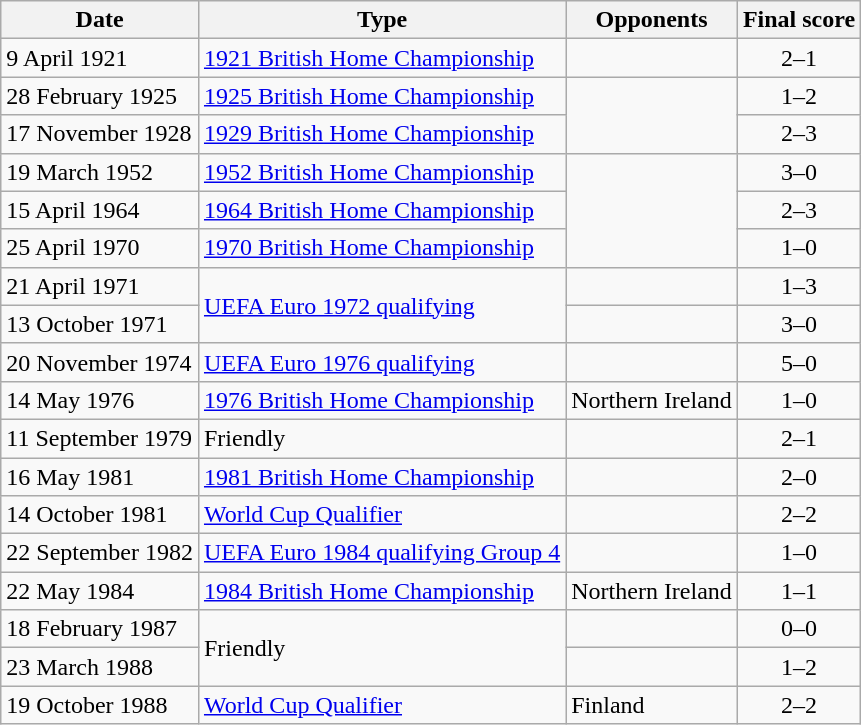<table class="wikitable" style="text-align: left">
<tr>
<th>Date</th>
<th>Type</th>
<th>Opponents</th>
<th>Final score</th>
</tr>
<tr>
<td>9 April 1921</td>
<td><a href='#'>1921 British Home Championship</a></td>
<td></td>
<td align=center>2–1</td>
</tr>
<tr>
<td>28 February 1925</td>
<td><a href='#'>1925 British Home Championship</a></td>
<td rowspan=2></td>
<td align=center>1–2</td>
</tr>
<tr>
<td>17 November 1928</td>
<td><a href='#'>1929 British Home Championship</a></td>
<td align=center>2–3</td>
</tr>
<tr>
<td>19 March 1952</td>
<td><a href='#'>1952 British Home Championship</a></td>
<td rowspan=3></td>
<td align=center>3–0</td>
</tr>
<tr>
<td>15 April 1964</td>
<td><a href='#'>1964 British Home Championship</a></td>
<td align=center>2–3</td>
</tr>
<tr>
<td>25 April 1970</td>
<td><a href='#'>1970 British Home Championship</a></td>
<td align=center>1–0</td>
</tr>
<tr>
<td>21 April 1971</td>
<td rowspan=2><a href='#'>UEFA Euro 1972 qualifying</a></td>
<td></td>
<td align=center>1–3</td>
</tr>
<tr>
<td>13 October 1971</td>
<td></td>
<td align=center>3–0</td>
</tr>
<tr>
<td>20 November 1974</td>
<td><a href='#'>UEFA Euro 1976 qualifying</a></td>
<td></td>
<td align=center>5–0</td>
</tr>
<tr>
<td>14 May 1976</td>
<td><a href='#'>1976 British Home Championship</a></td>
<td> Northern Ireland</td>
<td align=center>1–0</td>
</tr>
<tr>
<td>11 September 1979</td>
<td>Friendly</td>
<td></td>
<td align=center>2–1</td>
</tr>
<tr>
<td>16 May 1981</td>
<td><a href='#'>1981 British Home Championship</a></td>
<td></td>
<td align=center>2–0</td>
</tr>
<tr>
<td>14 October 1981</td>
<td><a href='#'>World Cup Qualifier</a></td>
<td></td>
<td align=center>2–2</td>
</tr>
<tr>
<td>22 September 1982</td>
<td><a href='#'>UEFA Euro 1984 qualifying Group 4</a></td>
<td></td>
<td align=center>1–0</td>
</tr>
<tr>
<td>22 May 1984</td>
<td><a href='#'>1984 British Home Championship</a></td>
<td> Northern Ireland</td>
<td align=center>1–1</td>
</tr>
<tr>
<td>18 February 1987</td>
<td rowspan=2>Friendly</td>
<td></td>
<td align=center>0–0</td>
</tr>
<tr>
<td>23 March 1988</td>
<td></td>
<td align=center>1–2</td>
</tr>
<tr>
<td>19 October 1988</td>
<td><a href='#'>World Cup Qualifier</a></td>
<td> Finland</td>
<td align=center>2–2</td>
</tr>
</table>
